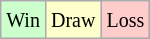<table class="wikitable">
<tr>
<td style="background-color: #CCFFCC;"><small>Win</small></td>
<td style="background-color: #FFFFCC;"><small>Draw</small></td>
<td style="background-color: #FFCCCC;"><small>Loss</small></td>
</tr>
</table>
